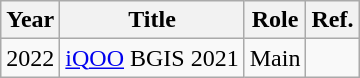<table class="wikitable">
<tr>
<th>Year</th>
<th>Title</th>
<th>Role</th>
<th>Ref.</th>
</tr>
<tr>
<td>2022</td>
<td><a href='#'>iQOO</a> BGIS 2021</td>
<td>Main</td>
<td></td>
</tr>
</table>
